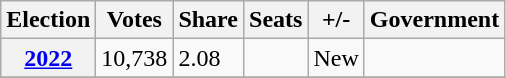<table class="wikitable">
<tr>
<th>Election</th>
<th>Votes</th>
<th>Share</th>
<th>Seats</th>
<th>+/-</th>
<th>Government</th>
</tr>
<tr>
<th><a href='#'>2022</a></th>
<td>10,738</td>
<td>2.08</td>
<td></td>
<td>New</td>
<td></td>
</tr>
<tr>
</tr>
</table>
